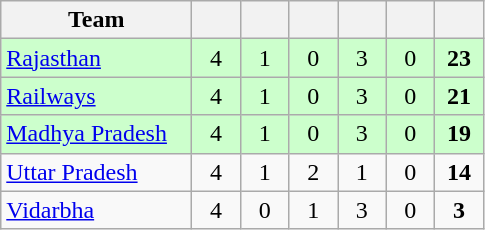<table class="wikitable" style="text-align:center">
<tr>
<th style="width:120px">Team</th>
<th style="width:25px"></th>
<th style="width:25px"></th>
<th style="width:25px"></th>
<th style="width:25px"></th>
<th style="width:25px"></th>
<th style="width:25px"></th>
</tr>
<tr style="background:#cfc;">
<td style="text-align:left"><a href='#'>Rajasthan</a></td>
<td>4</td>
<td>1</td>
<td>0</td>
<td>3</td>
<td>0</td>
<td><strong>23</strong></td>
</tr>
<tr style="background:#cfc;">
<td style="text-align:left"><a href='#'>Railways</a></td>
<td>4</td>
<td>1</td>
<td>0</td>
<td>3</td>
<td>0</td>
<td><strong>21</strong></td>
</tr>
<tr style="background:#cfc;">
<td style="text-align:left"><a href='#'>Madhya Pradesh</a></td>
<td>4</td>
<td>1</td>
<td>0</td>
<td>3</td>
<td>0</td>
<td><strong>19</strong></td>
</tr>
<tr>
<td style="text-align:left"><a href='#'>Uttar Pradesh</a></td>
<td>4</td>
<td>1</td>
<td>2</td>
<td>1</td>
<td>0</td>
<td><strong>14</strong></td>
</tr>
<tr>
<td style="text-align:left"><a href='#'>Vidarbha</a></td>
<td>4</td>
<td>0</td>
<td>1</td>
<td>3</td>
<td>0</td>
<td><strong>3</strong></td>
</tr>
</table>
